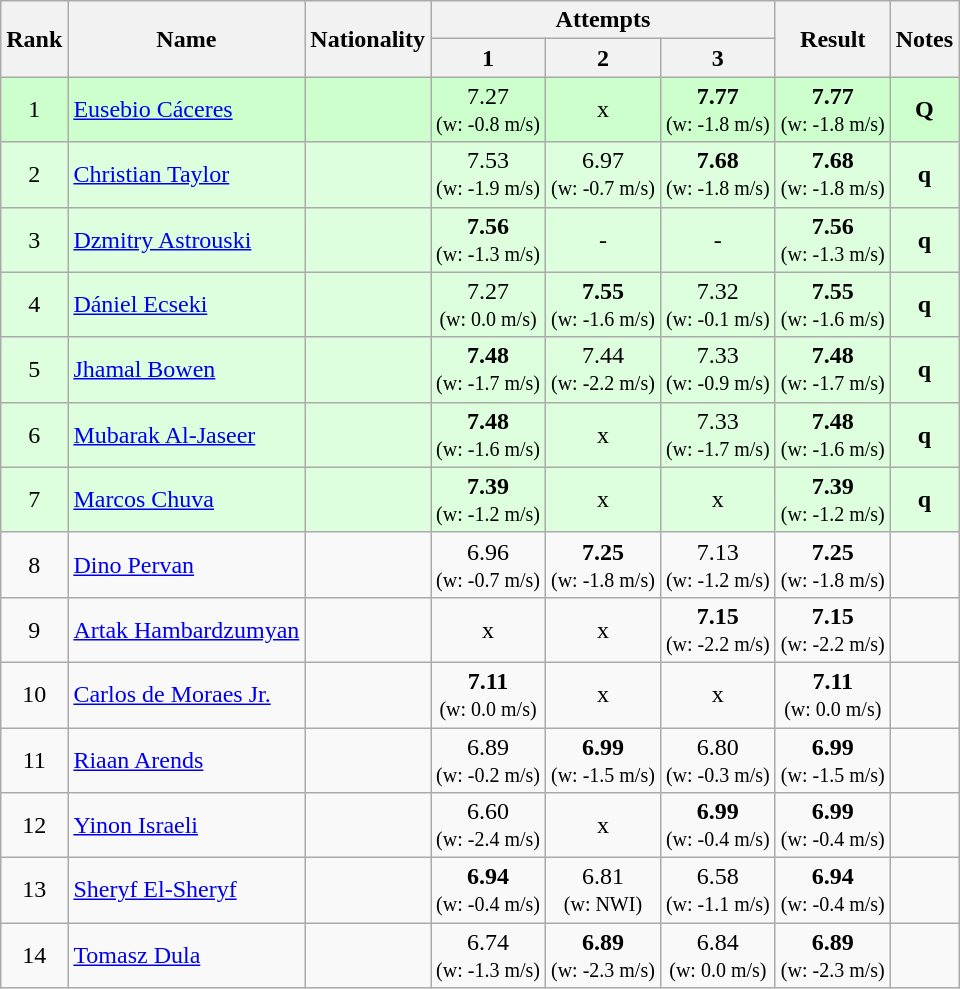<table class="wikitable sortable" style="text-align:center">
<tr>
<th rowspan=2>Rank</th>
<th rowspan=2>Name</th>
<th rowspan=2>Nationality</th>
<th colspan=3>Attempts</th>
<th rowspan=2>Result</th>
<th rowspan=2>Notes</th>
</tr>
<tr>
<th>1</th>
<th>2</th>
<th>3</th>
</tr>
<tr bgcolor=ccffcc>
<td>1</td>
<td align=left><a href='#'>Eusebio Cáceres</a></td>
<td align=left></td>
<td>7.27<br><small>(w: -0.8 m/s)</small></td>
<td>x</td>
<td><strong>7.77</strong><br><small>(w: -1.8 m/s)</small></td>
<td><strong>7.77</strong> <br><small>(w: -1.8 m/s)</small></td>
<td><strong>Q</strong></td>
</tr>
<tr bgcolor=ddffdd>
<td>2</td>
<td align=left><a href='#'>Christian Taylor</a></td>
<td align=left></td>
<td>7.53<br><small>(w: -1.9 m/s)</small></td>
<td>6.97<br><small>(w: -0.7 m/s)</small></td>
<td><strong>7.68</strong><br><small>(w: -1.8 m/s)</small></td>
<td><strong>7.68</strong> <br><small>(w: -1.8 m/s)</small></td>
<td><strong>q</strong></td>
</tr>
<tr bgcolor=ddffdd>
<td>3</td>
<td align=left><a href='#'>Dzmitry Astrouski</a></td>
<td align=left></td>
<td><strong>7.56</strong><br><small>(w: -1.3 m/s)</small></td>
<td>-</td>
<td>-</td>
<td><strong>7.56</strong> <br><small>(w: -1.3 m/s)</small></td>
<td><strong>q</strong></td>
</tr>
<tr bgcolor=ddffdd>
<td>4</td>
<td align=left><a href='#'>Dániel Ecseki</a></td>
<td align=left></td>
<td>7.27<br><small>(w: 0.0 m/s)</small></td>
<td><strong>7.55</strong><br><small>(w: -1.6 m/s)</small></td>
<td>7.32<br><small>(w: -0.1 m/s)</small></td>
<td><strong>7.55</strong> <br><small>(w: -1.6 m/s)</small></td>
<td><strong>q</strong></td>
</tr>
<tr bgcolor=ddffdd>
<td>5</td>
<td align=left><a href='#'>Jhamal Bowen</a></td>
<td align=left></td>
<td><strong>7.48</strong><br><small>(w: -1.7 m/s)</small></td>
<td>7.44<br><small>(w: -2.2 m/s)</small></td>
<td>7.33<br><small>(w: -0.9 m/s)</small></td>
<td><strong>7.48</strong> <br><small>(w: -1.7 m/s)</small></td>
<td><strong>q</strong></td>
</tr>
<tr bgcolor=ddffdd>
<td>6</td>
<td align=left><a href='#'>Mubarak Al-Jaseer</a></td>
<td align=left></td>
<td><strong>7.48</strong><br><small>(w: -1.6 m/s)</small></td>
<td>x</td>
<td>7.33<br><small>(w: -1.7 m/s)</small></td>
<td><strong>7.48</strong> <br><small>(w: -1.6 m/s)</small></td>
<td><strong>q</strong></td>
</tr>
<tr bgcolor=ddffdd>
<td>7</td>
<td align=left><a href='#'>Marcos Chuva</a></td>
<td align=left></td>
<td><strong>7.39</strong><br><small>(w: -1.2 m/s)</small></td>
<td>x</td>
<td>x</td>
<td><strong>7.39</strong> <br><small>(w: -1.2 m/s)</small></td>
<td><strong>q</strong></td>
</tr>
<tr>
<td>8</td>
<td align=left><a href='#'>Dino Pervan</a></td>
<td align=left></td>
<td>6.96<br><small>(w: -0.7 m/s)</small></td>
<td><strong>7.25</strong><br><small>(w: -1.8 m/s)</small></td>
<td>7.13<br><small>(w: -1.2 m/s)</small></td>
<td><strong>7.25</strong> <br><small>(w: -1.8 m/s)</small></td>
<td></td>
</tr>
<tr>
<td>9</td>
<td align=left><a href='#'>Artak Hambardzumyan</a></td>
<td align=left></td>
<td>x</td>
<td>x</td>
<td><strong>7.15</strong><br><small>(w: -2.2 m/s)</small></td>
<td><strong>7.15</strong> <br><small>(w: -2.2 m/s)</small></td>
<td></td>
</tr>
<tr>
<td>10</td>
<td align=left><a href='#'>Carlos de Moraes Jr.</a></td>
<td align=left></td>
<td><strong>7.11</strong><br><small>(w: 0.0 m/s)</small></td>
<td>x</td>
<td>x</td>
<td><strong>7.11</strong> <br><small>(w: 0.0 m/s)</small></td>
<td></td>
</tr>
<tr>
<td>11</td>
<td align=left><a href='#'>Riaan Arends</a></td>
<td align=left></td>
<td>6.89<br><small>(w: -0.2 m/s)</small></td>
<td><strong>6.99</strong><br><small>(w: -1.5 m/s)</small></td>
<td>6.80<br><small>(w: -0.3 m/s)</small></td>
<td><strong>6.99</strong> <br><small>(w: -1.5 m/s)</small></td>
<td></td>
</tr>
<tr>
<td>12</td>
<td align=left><a href='#'>Yinon Israeli</a></td>
<td align=left></td>
<td>6.60<br><small>(w: -2.4 m/s)</small></td>
<td>x</td>
<td><strong>6.99</strong><br><small>(w: -0.4 m/s)</small></td>
<td><strong>6.99</strong> <br><small>(w: -0.4 m/s)</small></td>
<td></td>
</tr>
<tr>
<td>13</td>
<td align=left><a href='#'>Sheryf El-Sheryf</a></td>
<td align=left></td>
<td><strong>6.94</strong><br><small>(w: -0.4 m/s)</small></td>
<td>6.81<br><small>(w: NWI)</small></td>
<td>6.58<br><small>(w: -1.1 m/s)</small></td>
<td><strong>6.94</strong> <br><small>(w: -0.4 m/s)</small></td>
<td></td>
</tr>
<tr>
<td>14</td>
<td align=left><a href='#'>Tomasz Dula</a></td>
<td align=left></td>
<td>6.74<br><small>(w: -1.3 m/s)</small></td>
<td><strong>6.89</strong><br><small>(w: -2.3 m/s)</small></td>
<td>6.84<br><small>(w: 0.0 m/s)</small></td>
<td><strong>6.89</strong> <br><small>(w: -2.3 m/s)</small></td>
<td></td>
</tr>
</table>
